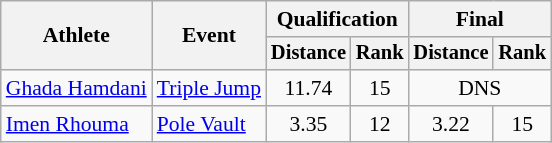<table class="wikitable" style="font-size:90%">
<tr>
<th rowspan=2>Athlete</th>
<th rowspan=2>Event</th>
<th colspan=2>Qualification</th>
<th colspan=2>Final</th>
</tr>
<tr style="font-size:95%">
<th>Distance</th>
<th>Rank</th>
<th>Distance</th>
<th>Rank</th>
</tr>
<tr align=center>
<td align=left><a href='#'>Ghada Hamdani</a></td>
<td align=left><a href='#'>Triple Jump</a></td>
<td>11.74</td>
<td>15</td>
<td Colspan=2>DNS</td>
</tr>
<tr align=center>
<td align=left><a href='#'>Imen Rhouma</a></td>
<td align=left><a href='#'>Pole Vault</a></td>
<td>3.35</td>
<td>12</td>
<td>3.22</td>
<td>15</td>
</tr>
</table>
